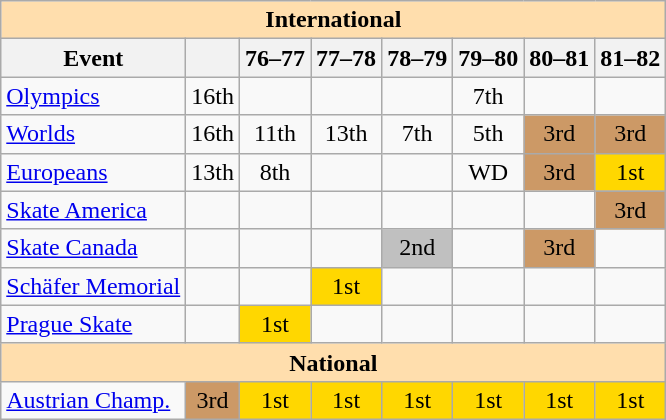<table class="wikitable" style="text-align:center">
<tr>
<th style="background-color: #ffdead; " colspan=8 align=center>International</th>
</tr>
<tr>
<th>Event</th>
<th></th>
<th>76–77</th>
<th>77–78</th>
<th>78–79</th>
<th>79–80</th>
<th>80–81</th>
<th>81–82</th>
</tr>
<tr>
<td align=left><a href='#'>Olympics</a></td>
<td>16th</td>
<td></td>
<td></td>
<td></td>
<td>7th</td>
<td></td>
<td></td>
</tr>
<tr>
<td align=left><a href='#'>Worlds</a></td>
<td>16th</td>
<td>11th</td>
<td>13th</td>
<td>7th</td>
<td>5th</td>
<td bgcolor=cc9966>3rd</td>
<td bgcolor=cc9966>3rd</td>
</tr>
<tr>
<td align=left><a href='#'>Europeans</a></td>
<td>13th</td>
<td>8th</td>
<td></td>
<td></td>
<td>WD</td>
<td bgcolor=cc9966>3rd</td>
<td bgcolor=gold>1st</td>
</tr>
<tr>
<td align=left><a href='#'>Skate America</a></td>
<td></td>
<td></td>
<td></td>
<td></td>
<td></td>
<td></td>
<td bgcolor=cc9966>3rd</td>
</tr>
<tr>
<td align=left><a href='#'>Skate Canada</a></td>
<td></td>
<td></td>
<td></td>
<td bgcolor=silver>2nd</td>
<td></td>
<td bgcolor=cc9966>3rd</td>
<td></td>
</tr>
<tr>
<td align=left><a href='#'>Schäfer Memorial</a></td>
<td></td>
<td></td>
<td bgcolor=gold>1st</td>
<td></td>
<td></td>
<td></td>
<td></td>
</tr>
<tr>
<td align=left><a href='#'>Prague Skate</a></td>
<td></td>
<td bgcolor=gold>1st</td>
<td></td>
<td></td>
<td></td>
<td></td>
<td></td>
</tr>
<tr>
<th style="background-color: #ffdead; " colspan=8 align=center>National</th>
</tr>
<tr>
<td align=left><a href='#'>Austrian Champ.</a></td>
<td bgcolor=cc9966>3rd</td>
<td bgcolor=gold>1st</td>
<td bgcolor=gold>1st</td>
<td bgcolor=gold>1st</td>
<td bgcolor=gold>1st</td>
<td bgcolor=gold>1st</td>
<td bgcolor=gold>1st</td>
</tr>
</table>
